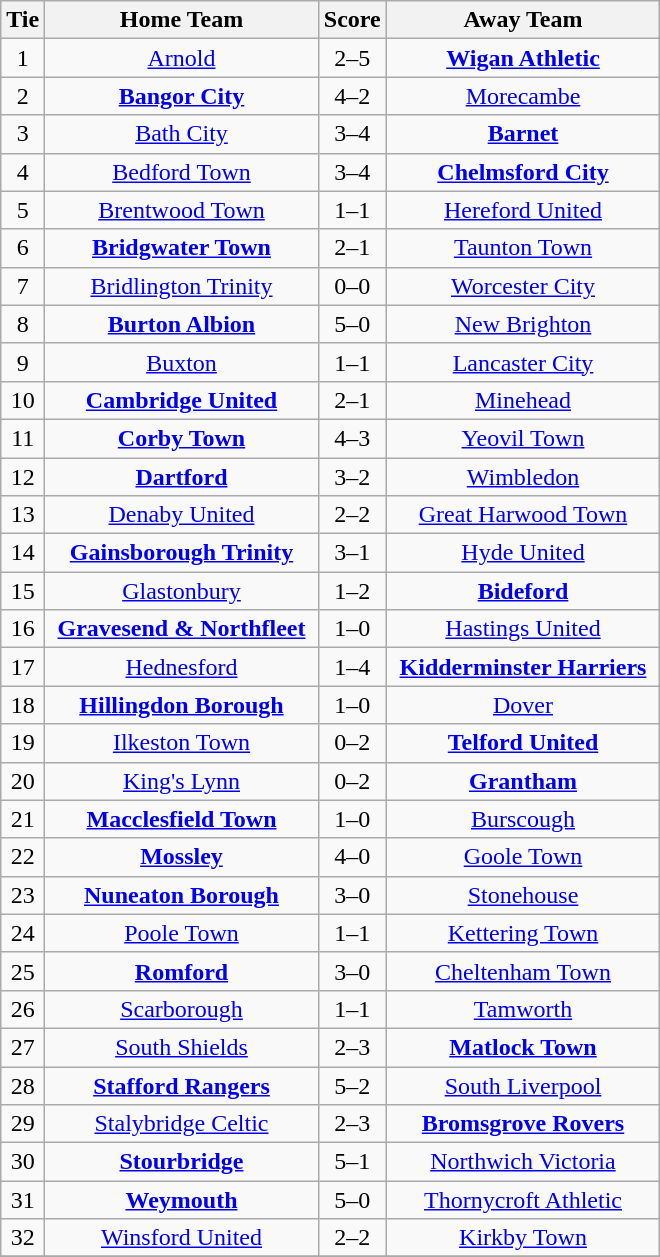<table class="wikitable" style="text-align:center;">
<tr>
<th width=20>Tie</th>
<th width=175>Home Team</th>
<th width=20>Score</th>
<th width=175>Away Team</th>
</tr>
<tr>
<td>1</td>
<td><a href='#'>Arnold</a></td>
<td>2–5</td>
<td><strong><a href='#'>Wigan Athletic</a></strong></td>
</tr>
<tr>
<td>2</td>
<td><strong><a href='#'>Bangor City</a></strong></td>
<td>4–2</td>
<td><a href='#'>Morecambe</a></td>
</tr>
<tr>
<td>3</td>
<td><a href='#'>Bath City</a></td>
<td>3–4</td>
<td><strong><a href='#'>Barnet</a></strong></td>
</tr>
<tr>
<td>4</td>
<td><a href='#'>Bedford Town</a></td>
<td>3–4</td>
<td><strong><a href='#'>Chelmsford City</a></strong></td>
</tr>
<tr>
<td>5</td>
<td><a href='#'>Brentwood Town</a></td>
<td>1–1</td>
<td><a href='#'>Hereford United</a></td>
</tr>
<tr>
<td>6</td>
<td><strong><a href='#'>Bridgwater Town</a></strong></td>
<td>2–1</td>
<td><a href='#'>Taunton Town</a></td>
</tr>
<tr>
<td>7</td>
<td><a href='#'>Bridlington Trinity</a></td>
<td>0–0</td>
<td><a href='#'>Worcester City</a></td>
</tr>
<tr>
<td>8</td>
<td><strong><a href='#'>Burton Albion</a></strong></td>
<td>5–0</td>
<td><a href='#'>New Brighton</a></td>
</tr>
<tr>
<td>9</td>
<td><a href='#'>Buxton</a></td>
<td>1–1</td>
<td><a href='#'>Lancaster City</a></td>
</tr>
<tr>
<td>10</td>
<td><strong><a href='#'>Cambridge United</a></strong></td>
<td>2–1</td>
<td><a href='#'>Minehead</a></td>
</tr>
<tr>
<td>11</td>
<td><strong><a href='#'>Corby Town</a></strong></td>
<td>4–3</td>
<td><a href='#'>Yeovil Town</a></td>
</tr>
<tr>
<td>12</td>
<td><strong><a href='#'>Dartford</a></strong></td>
<td>3–2</td>
<td><a href='#'>Wimbledon</a></td>
</tr>
<tr>
<td>13</td>
<td><a href='#'>Denaby United</a></td>
<td>2–2</td>
<td><a href='#'>Great Harwood Town</a></td>
</tr>
<tr>
<td>14</td>
<td><strong><a href='#'>Gainsborough Trinity</a></strong></td>
<td>3–1</td>
<td><a href='#'>Hyde United</a></td>
</tr>
<tr>
<td>15</td>
<td><a href='#'>Glastonbury</a></td>
<td>1–2</td>
<td><strong><a href='#'>Bideford</a></strong></td>
</tr>
<tr>
<td>16</td>
<td><strong><a href='#'>Gravesend & Northfleet</a></strong></td>
<td>1–0</td>
<td><a href='#'>Hastings United</a></td>
</tr>
<tr>
<td>17</td>
<td><a href='#'>Hednesford</a></td>
<td>1–4</td>
<td><strong><a href='#'>Kidderminster Harriers</a></strong></td>
</tr>
<tr>
<td>18</td>
<td><strong><a href='#'>Hillingdon Borough</a></strong></td>
<td>1–0</td>
<td><a href='#'>Dover</a></td>
</tr>
<tr>
<td>19</td>
<td><a href='#'>Ilkeston Town</a></td>
<td>0–2</td>
<td><strong><a href='#'>Telford United</a></strong></td>
</tr>
<tr>
<td>20</td>
<td><a href='#'>King's Lynn</a></td>
<td>0–2</td>
<td><strong><a href='#'>Grantham</a></strong></td>
</tr>
<tr>
<td>21</td>
<td><strong><a href='#'>Macclesfield Town</a></strong></td>
<td>1–0</td>
<td><a href='#'>Burscough</a></td>
</tr>
<tr>
<td>22</td>
<td><strong><a href='#'>Mossley</a></strong></td>
<td>4–0</td>
<td><a href='#'>Goole Town</a></td>
</tr>
<tr>
<td>23</td>
<td><strong><a href='#'>Nuneaton Borough</a></strong></td>
<td>3–0</td>
<td><a href='#'>Stonehouse</a></td>
</tr>
<tr>
<td>24</td>
<td><a href='#'>Poole Town</a></td>
<td>1–1</td>
<td><a href='#'>Kettering Town</a></td>
</tr>
<tr>
<td>25</td>
<td><strong><a href='#'>Romford</a></strong></td>
<td>3–0</td>
<td><a href='#'>Cheltenham Town</a></td>
</tr>
<tr>
<td>26</td>
<td><a href='#'>Scarborough</a></td>
<td>1–1</td>
<td><a href='#'>Tamworth</a></td>
</tr>
<tr>
<td>27</td>
<td><a href='#'>South Shields</a></td>
<td>2–3</td>
<td><strong><a href='#'>Matlock Town</a></strong></td>
</tr>
<tr>
<td>28</td>
<td><strong><a href='#'>Stafford Rangers</a></strong></td>
<td>5–2</td>
<td><a href='#'>South Liverpool</a></td>
</tr>
<tr>
<td>29</td>
<td><a href='#'>Stalybridge Celtic</a></td>
<td>2–3</td>
<td><strong><a href='#'>Bromsgrove Rovers</a></strong></td>
</tr>
<tr>
<td>30</td>
<td><strong><a href='#'>Stourbridge</a></strong></td>
<td>5–1</td>
<td><a href='#'>Northwich Victoria</a></td>
</tr>
<tr>
<td>31</td>
<td><strong><a href='#'>Weymouth</a></strong></td>
<td>5–0</td>
<td><a href='#'>Thornycroft Athletic</a></td>
</tr>
<tr>
<td>32</td>
<td><a href='#'>Winsford United</a></td>
<td>2–2</td>
<td><a href='#'>Kirkby Town</a></td>
</tr>
<tr>
</tr>
</table>
